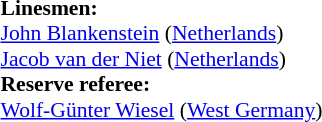<table style="width:100%; font-size:90%;">
<tr>
<td><br><strong>Linesmen:</strong>
<br><a href='#'>John Blankenstein</a> (<a href='#'>Netherlands</a>)
<br><a href='#'>Jacob van der Niet</a> (<a href='#'>Netherlands</a>)
<br><strong>Reserve referee:</strong>
<br><a href='#'>Wolf-Günter Wiesel</a> (<a href='#'>West Germany</a>)</td>
</tr>
</table>
